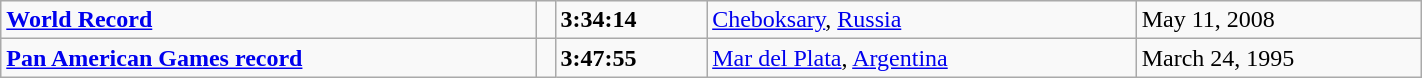<table class="wikitable" width=75%>
<tr>
<td><strong><a href='#'>World Record</a></strong></td>
<td></td>
<td><strong>3:34:14</strong></td>
<td><a href='#'>Cheboksary</a>, <a href='#'>Russia</a></td>
<td>May 11, 2008</td>
</tr>
<tr>
<td><strong><a href='#'>Pan American Games record</a></strong></td>
<td></td>
<td><strong>3:47:55</strong></td>
<td><a href='#'>Mar del Plata</a>, <a href='#'>Argentina</a></td>
<td>March 24, 1995</td>
</tr>
</table>
